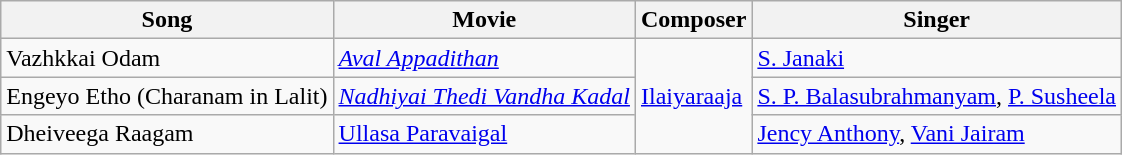<table class="wikitable">
<tr>
<th>Song</th>
<th>Movie</th>
<th>Composer</th>
<th>Singer</th>
</tr>
<tr>
<td>Vazhkkai Odam</td>
<td><em><a href='#'>Aval Appadithan</a></em></td>
<td rowspan=3><a href='#'>Ilaiyaraaja</a></td>
<td><a href='#'>S. Janaki</a></td>
</tr>
<tr>
<td>Engeyo Etho (Charanam in Lalit)</td>
<td><em><a href='#'>Nadhiyai Thedi Vandha Kadal</a></em></td>
<td><a href='#'>S. P. Balasubrahmanyam</a>, <a href='#'>P. Susheela</a></td>
</tr>
<tr>
<td>Dheiveega Raagam</td>
<td><a href='#'>Ullasa Paravaigal</a></td>
<td><a href='#'>Jency Anthony</a>, <a href='#'>Vani Jairam</a></td>
</tr>
</table>
